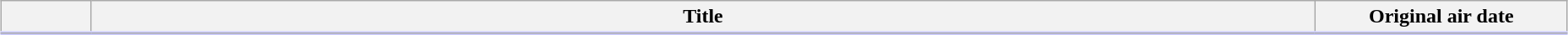<table class="wikitable" style="width:98%; margin:auto; background:#FFF;">
<tr style="border-bottom: 3px solid #CCF;">
<th style="width:4em;"></th>
<th>Title</th>
<th style="width:12em;">Original air date</th>
</tr>
<tr>
</tr>
</table>
